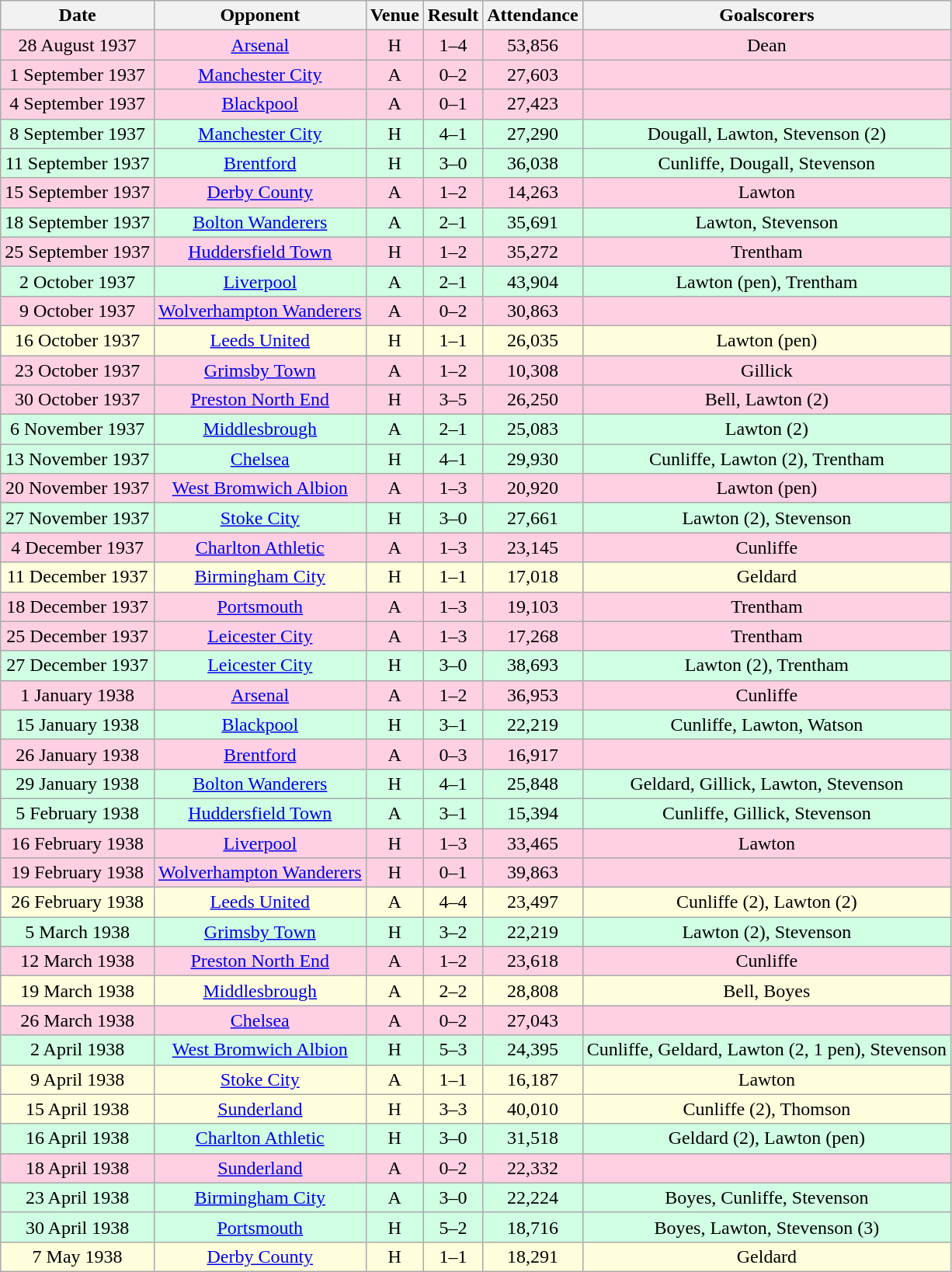<table class="wikitable sortable" style="font-size:100%; text-align:center">
<tr>
<th>Date</th>
<th>Opponent</th>
<th>Venue</th>
<th>Result</th>
<th>Attendance</th>
<th>Goalscorers</th>
</tr>
<tr style="background-color: #ffd0e3;">
<td>28 August 1937</td>
<td><a href='#'>Arsenal</a></td>
<td>H</td>
<td>1–4</td>
<td>53,856</td>
<td>Dean</td>
</tr>
<tr style="background-color: #ffd0e3;">
<td>1 September 1937</td>
<td><a href='#'>Manchester City</a></td>
<td>A</td>
<td>0–2</td>
<td>27,603</td>
<td></td>
</tr>
<tr style="background-color: #ffd0e3;">
<td>4 September 1937</td>
<td><a href='#'>Blackpool</a></td>
<td>A</td>
<td>0–1</td>
<td>27,423</td>
<td></td>
</tr>
<tr style="background-color: #d0ffe3;">
<td>8 September 1937</td>
<td><a href='#'>Manchester City</a></td>
<td>H</td>
<td>4–1</td>
<td>27,290</td>
<td>Dougall, Lawton, Stevenson (2)</td>
</tr>
<tr style="background-color: #d0ffe3;">
<td>11 September 1937</td>
<td><a href='#'>Brentford</a></td>
<td>H</td>
<td>3–0</td>
<td>36,038</td>
<td>Cunliffe, Dougall, Stevenson</td>
</tr>
<tr style="background-color: #ffd0e3;">
<td>15 September 1937</td>
<td><a href='#'>Derby County</a></td>
<td>A</td>
<td>1–2</td>
<td>14,263</td>
<td>Lawton</td>
</tr>
<tr style="background-color: #d0ffe3;">
<td>18 September 1937</td>
<td><a href='#'>Bolton Wanderers</a></td>
<td>A</td>
<td>2–1</td>
<td>35,691</td>
<td>Lawton, Stevenson</td>
</tr>
<tr style="background-color: #ffd0e3;">
<td>25 September 1937</td>
<td><a href='#'>Huddersfield Town</a></td>
<td>H</td>
<td>1–2</td>
<td>35,272</td>
<td>Trentham</td>
</tr>
<tr style="background-color: #d0ffe3;">
<td>2 October 1937</td>
<td><a href='#'>Liverpool</a></td>
<td>A</td>
<td>2–1</td>
<td>43,904</td>
<td>Lawton (pen), Trentham</td>
</tr>
<tr style="background-color: #ffd0e3;">
<td>9 October 1937</td>
<td><a href='#'>Wolverhampton Wanderers</a></td>
<td>A</td>
<td>0–2</td>
<td>30,863</td>
<td></td>
</tr>
<tr style="background-color: #ffffdd;">
<td>16 October 1937</td>
<td><a href='#'>Leeds United</a></td>
<td>H</td>
<td>1–1</td>
<td>26,035</td>
<td>Lawton (pen)</td>
</tr>
<tr style="background-color: #ffd0e3;">
<td>23 October 1937</td>
<td><a href='#'>Grimsby Town</a></td>
<td>A</td>
<td>1–2</td>
<td>10,308</td>
<td>Gillick</td>
</tr>
<tr style="background-color: #ffd0e3;">
<td>30 October 1937</td>
<td><a href='#'>Preston North End</a></td>
<td>H</td>
<td>3–5</td>
<td>26,250</td>
<td>Bell, Lawton (2)</td>
</tr>
<tr style="background-color: #d0ffe3;">
<td>6 November 1937</td>
<td><a href='#'>Middlesbrough</a></td>
<td>A</td>
<td>2–1</td>
<td>25,083</td>
<td>Lawton (2)</td>
</tr>
<tr style="background-color: #d0ffe3;">
<td>13 November 1937</td>
<td><a href='#'>Chelsea</a></td>
<td>H</td>
<td>4–1</td>
<td>29,930</td>
<td>Cunliffe, Lawton (2), Trentham</td>
</tr>
<tr style="background-color: #ffd0e3;">
<td>20 November 1937</td>
<td><a href='#'>West Bromwich Albion</a></td>
<td>A</td>
<td>1–3</td>
<td>20,920</td>
<td>Lawton (pen)</td>
</tr>
<tr style="background-color: #d0ffe3;">
<td>27 November 1937</td>
<td><a href='#'>Stoke City</a></td>
<td>H</td>
<td>3–0</td>
<td>27,661</td>
<td>Lawton (2), Stevenson</td>
</tr>
<tr style="background-color: #ffd0e3;">
<td>4 December 1937</td>
<td><a href='#'>Charlton Athletic</a></td>
<td>A</td>
<td>1–3</td>
<td>23,145</td>
<td>Cunliffe</td>
</tr>
<tr style="background-color: #ffffdd;">
<td>11 December 1937</td>
<td><a href='#'>Birmingham City</a></td>
<td>H</td>
<td>1–1</td>
<td>17,018</td>
<td>Geldard</td>
</tr>
<tr style="background-color: #ffd0e3;">
<td>18 December 1937</td>
<td><a href='#'>Portsmouth</a></td>
<td>A</td>
<td>1–3</td>
<td>19,103</td>
<td>Trentham</td>
</tr>
<tr style="background-color: #ffd0e3;">
<td>25 December 1937</td>
<td><a href='#'>Leicester City</a></td>
<td>A</td>
<td>1–3</td>
<td>17,268</td>
<td>Trentham</td>
</tr>
<tr style="background-color: #d0ffe3;">
<td>27 December 1937</td>
<td><a href='#'>Leicester City</a></td>
<td>H</td>
<td>3–0</td>
<td>38,693</td>
<td>Lawton (2), Trentham</td>
</tr>
<tr style="background-color: #ffd0e3;">
<td>1 January 1938</td>
<td><a href='#'>Arsenal</a></td>
<td>A</td>
<td>1–2</td>
<td>36,953</td>
<td>Cunliffe</td>
</tr>
<tr style="background-color: #d0ffe3;">
<td>15 January 1938</td>
<td><a href='#'>Blackpool</a></td>
<td>H</td>
<td>3–1</td>
<td>22,219</td>
<td>Cunliffe, Lawton, Watson</td>
</tr>
<tr style="background-color: #ffd0e3;">
<td>26 January 1938</td>
<td><a href='#'>Brentford</a></td>
<td>A</td>
<td>0–3</td>
<td>16,917</td>
<td></td>
</tr>
<tr style="background-color: #d0ffe3;">
<td>29 January 1938</td>
<td><a href='#'>Bolton Wanderers</a></td>
<td>H</td>
<td>4–1</td>
<td>25,848</td>
<td>Geldard, Gillick, Lawton, Stevenson</td>
</tr>
<tr style="background-color: #d0ffe3;">
<td>5 February 1938</td>
<td><a href='#'>Huddersfield Town</a></td>
<td>A</td>
<td>3–1</td>
<td>15,394</td>
<td>Cunliffe, Gillick, Stevenson</td>
</tr>
<tr style="background-color: #ffd0e3;">
<td>16 February 1938</td>
<td><a href='#'>Liverpool</a></td>
<td>H</td>
<td>1–3</td>
<td>33,465</td>
<td>Lawton</td>
</tr>
<tr style="background-color: #ffd0e3;">
<td>19 February 1938</td>
<td><a href='#'>Wolverhampton Wanderers</a></td>
<td>H</td>
<td>0–1</td>
<td>39,863</td>
<td></td>
</tr>
<tr style="background-color: #ffffdd;">
<td>26 February 1938</td>
<td><a href='#'>Leeds United</a></td>
<td>A</td>
<td>4–4</td>
<td>23,497</td>
<td>Cunliffe (2), Lawton (2)</td>
</tr>
<tr style="background-color: #d0ffe3;">
<td>5 March 1938</td>
<td><a href='#'>Grimsby Town</a></td>
<td>H</td>
<td>3–2</td>
<td>22,219</td>
<td>Lawton (2), Stevenson</td>
</tr>
<tr style="background-color: #ffd0e3;">
<td>12 March 1938</td>
<td><a href='#'>Preston North End</a></td>
<td>A</td>
<td>1–2</td>
<td>23,618</td>
<td>Cunliffe</td>
</tr>
<tr style="background-color: #ffffdd;">
<td>19 March 1938</td>
<td><a href='#'>Middlesbrough</a></td>
<td>A</td>
<td>2–2</td>
<td>28,808</td>
<td>Bell, Boyes</td>
</tr>
<tr style="background-color: #ffd0e3;">
<td>26 March 1938</td>
<td><a href='#'>Chelsea</a></td>
<td>A</td>
<td>0–2</td>
<td>27,043</td>
<td></td>
</tr>
<tr style="background-color: #d0ffe3;">
<td>2 April 1938</td>
<td><a href='#'>West Bromwich Albion</a></td>
<td>H</td>
<td>5–3</td>
<td>24,395</td>
<td>Cunliffe, Geldard, Lawton (2, 1 pen), Stevenson</td>
</tr>
<tr style="background-color: #ffffdd;">
<td>9 April 1938</td>
<td><a href='#'>Stoke City</a></td>
<td>A</td>
<td>1–1</td>
<td>16,187</td>
<td>Lawton</td>
</tr>
<tr style="background-color: #ffffdd;">
<td>15 April 1938</td>
<td><a href='#'>Sunderland</a></td>
<td>H</td>
<td>3–3</td>
<td>40,010</td>
<td>Cunliffe (2), Thomson</td>
</tr>
<tr style="background-color: #d0ffe3;">
<td>16 April 1938</td>
<td><a href='#'>Charlton Athletic</a></td>
<td>H</td>
<td>3–0</td>
<td>31,518</td>
<td>Geldard (2), Lawton (pen)</td>
</tr>
<tr style="background-color: #ffd0e3;">
<td>18 April 1938</td>
<td><a href='#'>Sunderland</a></td>
<td>A</td>
<td>0–2</td>
<td>22,332</td>
<td></td>
</tr>
<tr style="background-color: #d0ffe3;">
<td>23 April 1938</td>
<td><a href='#'>Birmingham City</a></td>
<td>A</td>
<td>3–0</td>
<td>22,224</td>
<td>Boyes, Cunliffe, Stevenson</td>
</tr>
<tr style="background-color: #d0ffe3;">
<td>30 April 1938</td>
<td><a href='#'>Portsmouth</a></td>
<td>H</td>
<td>5–2</td>
<td>18,716</td>
<td>Boyes, Lawton, Stevenson (3)</td>
</tr>
<tr style="background-color: #ffffdd;">
<td>7 May 1938</td>
<td><a href='#'>Derby County</a></td>
<td>H</td>
<td>1–1</td>
<td>18,291</td>
<td>Geldard</td>
</tr>
</table>
